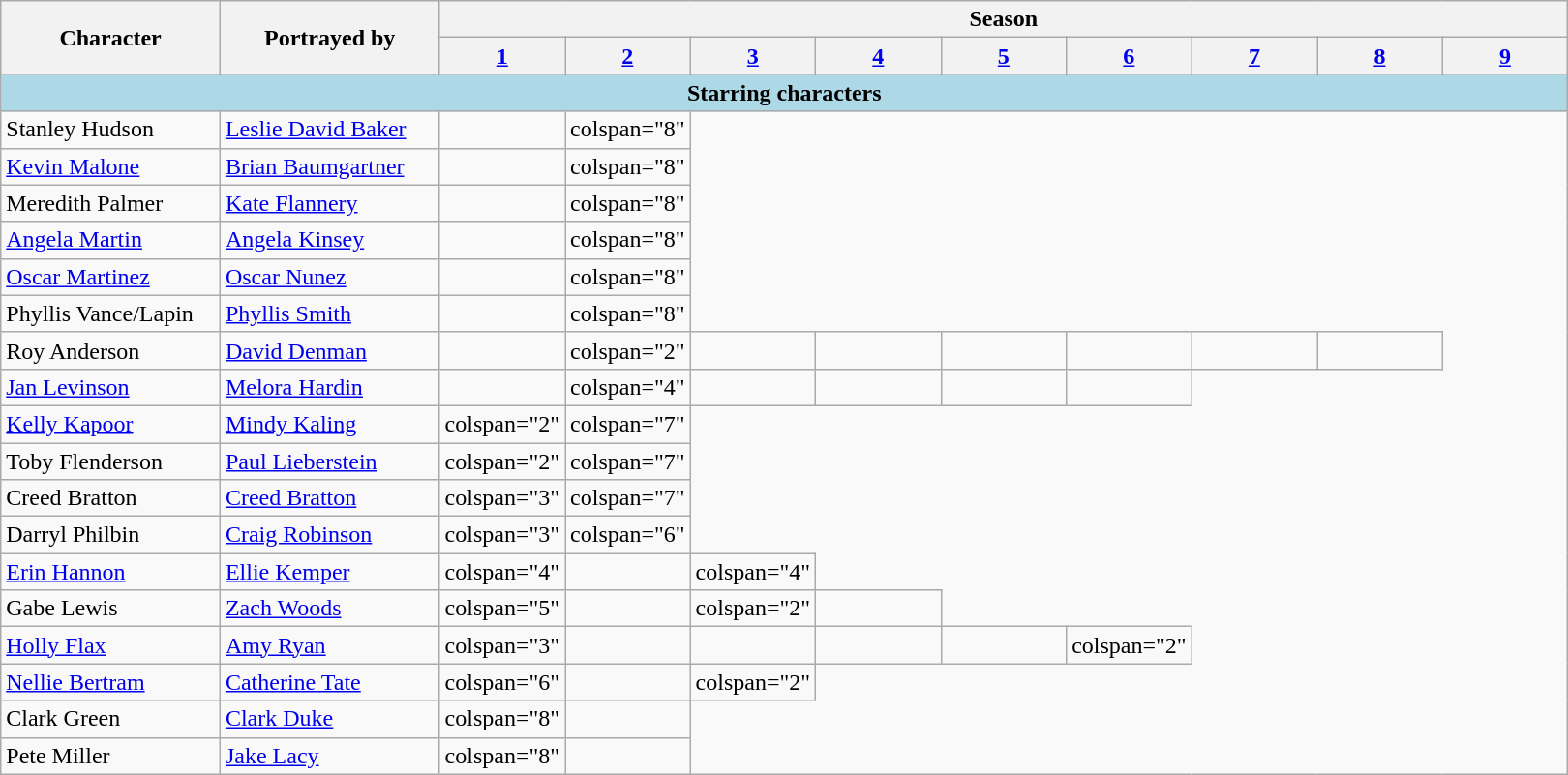<table class="wikitable">
<tr>
<th rowspan="2" style="width:14%;">Character</th>
<th rowspan="2" style="width:14%;">Portrayed by</th>
<th colspan="9">Season</th>
</tr>
<tr>
<th style="width:8%;"><a href='#'>1</a></th>
<th style="width:8%;"><a href='#'>2</a></th>
<th style="width:8%;"><a href='#'>3</a></th>
<th style="width:8%;"><a href='#'>4</a></th>
<th style="width:8%;"><a href='#'>5</a></th>
<th style="width:8%;"><a href='#'>6</a></th>
<th style="width:8%;"><a href='#'>7</a></th>
<th style="width:8%;"><a href='#'>8</a></th>
<th style="width:8%;"><a href='#'>9</a></th>
</tr>
<tr>
<th colspan="11" style="background:lightblue;">Starring characters</th>
</tr>
<tr>
<td>Stanley Hudson</td>
<td><a href='#'>Leslie David Baker</a></td>
<td></td>
<td>colspan="8" </td>
</tr>
<tr>
<td><a href='#'>Kevin Malone</a></td>
<td><a href='#'>Brian Baumgartner</a></td>
<td></td>
<td>colspan="8" </td>
</tr>
<tr>
<td>Meredith Palmer</td>
<td><a href='#'>Kate Flannery</a></td>
<td></td>
<td>colspan="8" </td>
</tr>
<tr>
<td><a href='#'>Angela Martin</a></td>
<td><a href='#'>Angela Kinsey</a></td>
<td></td>
<td>colspan="8" </td>
</tr>
<tr>
<td><a href='#'>Oscar Martinez</a></td>
<td><a href='#'>Oscar Nunez</a></td>
<td></td>
<td>colspan="8" </td>
</tr>
<tr>
<td>Phyllis Vance/Lapin</td>
<td><a href='#'>Phyllis Smith</a></td>
<td></td>
<td>colspan="8" </td>
</tr>
<tr>
<td>Roy Anderson</td>
<td><a href='#'>David Denman</a></td>
<td></td>
<td>colspan="2" </td>
<td></td>
<td></td>
<td></td>
<td></td>
<td></td>
<td></td>
</tr>
<tr>
<td><a href='#'>Jan Levinson</a></td>
<td><a href='#'>Melora Hardin</a></td>
<td></td>
<td>colspan="4" </td>
<td></td>
<td></td>
<td></td>
<td></td>
</tr>
<tr>
<td><a href='#'>Kelly Kapoor</a></td>
<td><a href='#'>Mindy Kaling</a></td>
<td>colspan="2" </td>
<td>colspan="7" </td>
</tr>
<tr>
<td>Toby Flenderson</td>
<td><a href='#'>Paul Lieberstein</a></td>
<td>colspan="2" </td>
<td>colspan="7" </td>
</tr>
<tr>
<td>Creed Bratton</td>
<td><a href='#'>Creed Bratton</a></td>
<td>colspan="3" </td>
<td>colspan="7" </td>
</tr>
<tr>
<td>Darryl Philbin</td>
<td><a href='#'>Craig Robinson</a></td>
<td>colspan="3" </td>
<td>colspan="6" </td>
</tr>
<tr>
<td><a href='#'>Erin Hannon</a></td>
<td><a href='#'>Ellie Kemper</a></td>
<td>colspan="4" </td>
<td></td>
<td>colspan="4" </td>
</tr>
<tr>
<td>Gabe Lewis</td>
<td><a href='#'>Zach Woods</a></td>
<td>colspan="5" </td>
<td></td>
<td>colspan="2" </td>
<td></td>
</tr>
<tr>
<td><a href='#'>Holly Flax</a></td>
<td><a href='#'>Amy Ryan</a></td>
<td>colspan="3" </td>
<td></td>
<td></td>
<td></td>
<td></td>
<td>colspan="2" </td>
</tr>
<tr>
<td><a href='#'>Nellie Bertram</a></td>
<td><a href='#'>Catherine Tate</a></td>
<td>colspan="6" </td>
<td></td>
<td>colspan="2" </td>
</tr>
<tr>
<td>Clark Green</td>
<td><a href='#'>Clark Duke</a></td>
<td>colspan="8" </td>
<td></td>
</tr>
<tr>
<td>Pete Miller</td>
<td><a href='#'>Jake Lacy</a></td>
<td>colspan="8" </td>
<td></td>
</tr>
</table>
